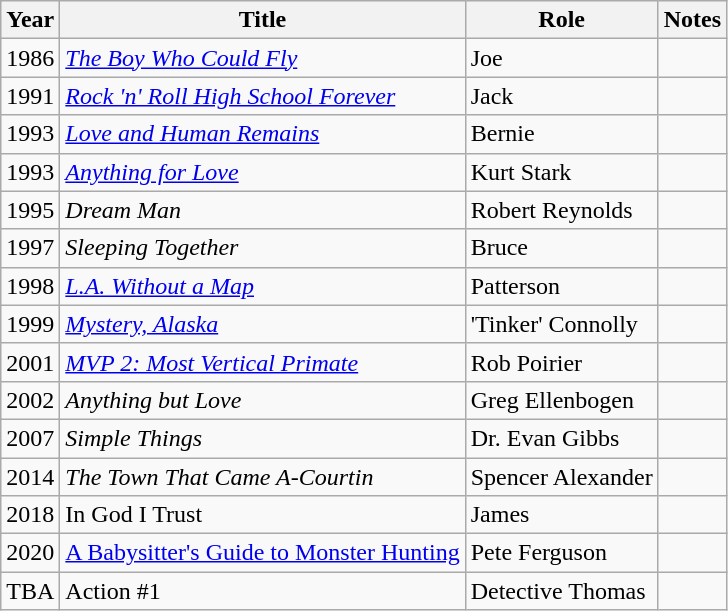<table class="wikitable sortable">
<tr>
<th>Year</th>
<th>Title</th>
<th>Role</th>
<th class="unsortable">Notes</th>
</tr>
<tr>
<td>1986</td>
<td data-sort-value="Boy Who Could Fly, The"><em><a href='#'>The Boy Who Could Fly</a></em></td>
<td>Joe</td>
<td></td>
</tr>
<tr>
<td>1991</td>
<td><em><a href='#'>Rock 'n' Roll High School Forever</a></em></td>
<td>Jack</td>
<td></td>
</tr>
<tr>
<td>1993</td>
<td><em><a href='#'>Love and Human Remains</a></em></td>
<td>Bernie</td>
<td></td>
</tr>
<tr>
<td>1993</td>
<td><em><a href='#'>Anything for Love</a></em></td>
<td>Kurt Stark</td>
<td></td>
</tr>
<tr>
<td>1995</td>
<td><em>Dream Man</em></td>
<td>Robert Reynolds</td>
<td></td>
</tr>
<tr>
<td>1997</td>
<td><em>Sleeping Together</em></td>
<td>Bruce</td>
<td></td>
</tr>
<tr>
<td>1998</td>
<td><em><a href='#'>L.A. Without a Map</a></em></td>
<td>Patterson</td>
<td></td>
</tr>
<tr>
<td>1999</td>
<td><em><a href='#'>Mystery, Alaska</a></em></td>
<td>'Tinker' Connolly</td>
<td></td>
</tr>
<tr>
<td>2001</td>
<td><em><a href='#'>MVP 2: Most Vertical Primate</a></em></td>
<td>Rob Poirier</td>
<td></td>
</tr>
<tr>
<td>2002</td>
<td><em>Anything but Love</em></td>
<td>Greg Ellenbogen</td>
<td></td>
</tr>
<tr>
<td>2007</td>
<td><em>Simple Things</em></td>
<td>Dr. Evan Gibbs</td>
<td></td>
</tr>
<tr>
<td>2014</td>
<td data-sort-value="Town That Came A-Courtin, The"><em>The Town That Came A-Courtin<strong></td>
<td>Spencer Alexander</td>
<td></td>
</tr>
<tr>
<td>2018</td>
<td></em>In God I Trust<em></td>
<td>James</td>
<td></td>
</tr>
<tr>
<td>2020</td>
<td data-sort-value="Babysitter's Guide to Monster Hunting, A"></em><a href='#'>A Babysitter's Guide to Monster Hunting</a><em></td>
<td>Pete Ferguson</td>
<td></td>
</tr>
<tr>
<td>TBA</td>
<td></em>Action #1<em></td>
<td>Detective Thomas</td>
<td></td>
</tr>
</table>
